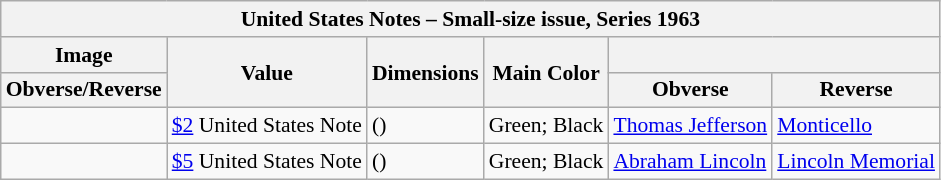<table class="wikitable" style="font-size: 90%">
<tr>
<th colspan="12">United States Notes – Small-size issue, Series 1963</th>
</tr>
<tr>
<th colspan="1">Image</th>
<th rowspan="2">Value</th>
<th rowspan="2">Dimensions</th>
<th rowspan="2">Main Color</th>
<th colspan="2"></th>
</tr>
<tr>
<th>Obverse/Reverse</th>
<th>Obverse</th>
<th>Reverse</th>
</tr>
<tr>
<td align="center"></td>
<td><a href='#'>$2</a> United States Note</td>
<td> ()</td>
<td>Green; Black</td>
<td><a href='#'>Thomas Jefferson</a></td>
<td><a href='#'>Monticello</a></td>
</tr>
<tr>
<td align="center"></td>
<td><a href='#'>$5</a> United States Note</td>
<td> ()</td>
<td>Green; Black</td>
<td><a href='#'>Abraham Lincoln</a></td>
<td><a href='#'>Lincoln Memorial</a></td>
</tr>
</table>
